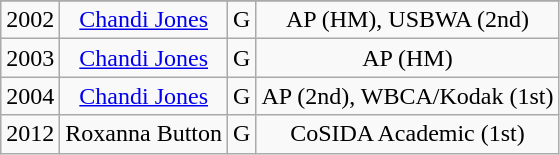<table class="wikitable" style="text-align:center">
<tr>
</tr>
<tr>
<td>2002</td>
<td><a href='#'>Chandi Jones</a></td>
<td>G</td>
<td>AP (HM), USBWA (2nd)</td>
</tr>
<tr>
<td>2003</td>
<td><a href='#'>Chandi Jones</a></td>
<td>G</td>
<td>AP (HM)</td>
</tr>
<tr>
<td>2004</td>
<td><a href='#'>Chandi Jones</a></td>
<td>G</td>
<td>AP (2nd), WBCA/Kodak (1st)</td>
</tr>
<tr>
<td>2012</td>
<td>Roxanna Button</td>
<td>G</td>
<td>CoSIDA Academic (1st)</td>
</tr>
</table>
